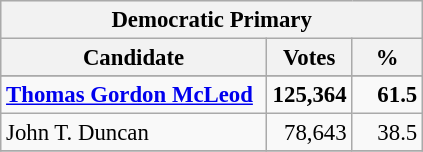<table class="wikitable" style="background: #f9f9f9; font-size: 95%;">
<tr style="background-color:#E9E9E9">
<th colspan="3">Democratic Primary</th>
</tr>
<tr style="background-color:#E9E9E9">
<th colspan="1" style="width: 170px">Candidate</th>
<th style="width: 50px">Votes</th>
<th style="width: 40px">%</th>
</tr>
<tr>
</tr>
<tr>
<td><strong><a href='#'>Thomas Gordon McLeod</a></strong></td>
<td align="right"><strong>125,364</strong></td>
<td align="right"><strong>61.5</strong></td>
</tr>
<tr>
<td>John T. Duncan</td>
<td align="right">78,643</td>
<td align="right">38.5</td>
</tr>
<tr>
</tr>
</table>
